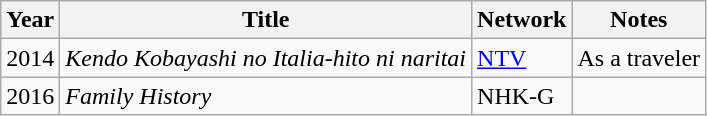<table class="wikitable">
<tr>
<th>Year</th>
<th>Title</th>
<th>Network</th>
<th>Notes</th>
</tr>
<tr>
<td>2014</td>
<td><em>Kendo Kobayashi no Italia-hito ni naritai</em></td>
<td><a href='#'>NTV</a></td>
<td>As a traveler</td>
</tr>
<tr>
<td>2016</td>
<td><em>Family History</em></td>
<td>NHK-G</td>
<td></td>
</tr>
</table>
